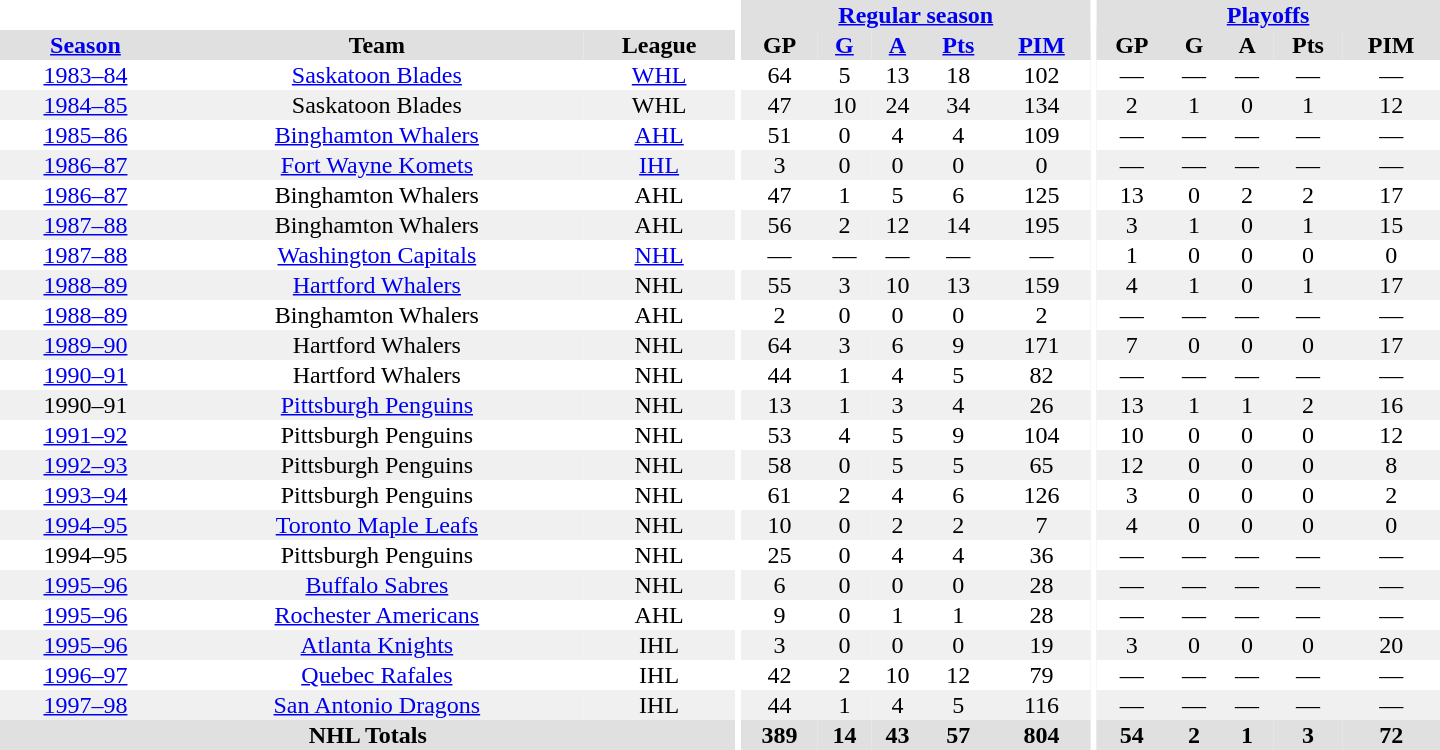<table border="0" cellpadding="1" cellspacing="0" style="text-align:center; width:60em">
<tr bgcolor="#e0e0e0">
<th colspan="3" bgcolor="#ffffff"></th>
<th rowspan="100" bgcolor="#ffffff"></th>
<th colspan="5"><a href='#'>Regular season</a></th>
<th rowspan="100" bgcolor="#ffffff"></th>
<th colspan="5"><a href='#'>Playoffs</a></th>
</tr>
<tr bgcolor="#e0e0e0">
<th><a href='#'>Season</a></th>
<th>Team</th>
<th>League</th>
<th>GP</th>
<th><a href='#'>G</a></th>
<th><a href='#'>A</a></th>
<th><a href='#'>Pts</a></th>
<th><a href='#'>PIM</a></th>
<th>GP</th>
<th>G</th>
<th>A</th>
<th>Pts</th>
<th>PIM</th>
</tr>
<tr>
<td><a href='#'>1983–84</a></td>
<td><a href='#'>Saskatoon Blades</a></td>
<td><a href='#'>WHL</a></td>
<td>64</td>
<td>5</td>
<td>13</td>
<td>18</td>
<td>102</td>
<td>—</td>
<td>—</td>
<td>—</td>
<td>—</td>
<td>—</td>
</tr>
<tr bgcolor="#f0f0f0">
<td><a href='#'>1984–85</a></td>
<td>Saskatoon Blades</td>
<td>WHL</td>
<td>47</td>
<td>10</td>
<td>24</td>
<td>34</td>
<td>134</td>
<td>2</td>
<td>1</td>
<td>0</td>
<td>1</td>
<td>12</td>
</tr>
<tr>
<td><a href='#'>1985–86</a></td>
<td><a href='#'>Binghamton Whalers</a></td>
<td><a href='#'>AHL</a></td>
<td>51</td>
<td>0</td>
<td>4</td>
<td>4</td>
<td>109</td>
<td>—</td>
<td>—</td>
<td>—</td>
<td>—</td>
<td>—</td>
</tr>
<tr bgcolor="#f0f0f0">
<td><a href='#'>1986–87</a></td>
<td><a href='#'>Fort Wayne Komets</a></td>
<td><a href='#'>IHL</a></td>
<td>3</td>
<td>0</td>
<td>0</td>
<td>0</td>
<td>0</td>
<td>—</td>
<td>—</td>
<td>—</td>
<td>—</td>
<td>—</td>
</tr>
<tr>
<td><a href='#'>1986–87</a></td>
<td>Binghamton Whalers</td>
<td>AHL</td>
<td>47</td>
<td>1</td>
<td>5</td>
<td>6</td>
<td>125</td>
<td>13</td>
<td>0</td>
<td>2</td>
<td>2</td>
<td>17</td>
</tr>
<tr bgcolor="#f0f0f0">
<td><a href='#'>1987–88</a></td>
<td>Binghamton Whalers</td>
<td>AHL</td>
<td>56</td>
<td>2</td>
<td>12</td>
<td>14</td>
<td>195</td>
<td>3</td>
<td>1</td>
<td>0</td>
<td>1</td>
<td>15</td>
</tr>
<tr>
<td><a href='#'>1987–88</a></td>
<td><a href='#'>Washington Capitals</a></td>
<td><a href='#'>NHL</a></td>
<td>—</td>
<td>—</td>
<td>—</td>
<td>—</td>
<td>—</td>
<td>1</td>
<td>0</td>
<td>0</td>
<td>0</td>
<td>0</td>
</tr>
<tr bgcolor="#f0f0f0">
<td><a href='#'>1988–89</a></td>
<td><a href='#'>Hartford Whalers</a></td>
<td>NHL</td>
<td>55</td>
<td>3</td>
<td>10</td>
<td>13</td>
<td>159</td>
<td>4</td>
<td>1</td>
<td>0</td>
<td>1</td>
<td>17</td>
</tr>
<tr>
<td><a href='#'>1988–89</a></td>
<td>Binghamton Whalers</td>
<td>AHL</td>
<td>2</td>
<td>0</td>
<td>0</td>
<td>0</td>
<td>2</td>
<td>—</td>
<td>—</td>
<td>—</td>
<td>—</td>
<td>—</td>
</tr>
<tr bgcolor="#f0f0f0">
<td><a href='#'>1989–90</a></td>
<td>Hartford Whalers</td>
<td>NHL</td>
<td>64</td>
<td>3</td>
<td>6</td>
<td>9</td>
<td>171</td>
<td>7</td>
<td>0</td>
<td>0</td>
<td>0</td>
<td>17</td>
</tr>
<tr>
<td><a href='#'>1990–91</a></td>
<td>Hartford Whalers</td>
<td>NHL</td>
<td>44</td>
<td>1</td>
<td>4</td>
<td>5</td>
<td>82</td>
<td>—</td>
<td>—</td>
<td>—</td>
<td>—</td>
<td>—</td>
</tr>
<tr bgcolor="#f0f0f0">
<td>1990–91</td>
<td><a href='#'>Pittsburgh Penguins</a></td>
<td>NHL</td>
<td>13</td>
<td>1</td>
<td>3</td>
<td>4</td>
<td>26</td>
<td>13</td>
<td>1</td>
<td>1</td>
<td>2</td>
<td>16</td>
</tr>
<tr>
<td><a href='#'>1991–92</a></td>
<td>Pittsburgh Penguins</td>
<td>NHL</td>
<td>53</td>
<td>4</td>
<td>5</td>
<td>9</td>
<td>104</td>
<td>10</td>
<td>0</td>
<td>0</td>
<td>0</td>
<td>12</td>
</tr>
<tr bgcolor="#f0f0f0">
<td><a href='#'>1992–93</a></td>
<td>Pittsburgh Penguins</td>
<td>NHL</td>
<td>58</td>
<td>0</td>
<td>5</td>
<td>5</td>
<td>65</td>
<td>12</td>
<td>0</td>
<td>0</td>
<td>0</td>
<td>8</td>
</tr>
<tr>
<td><a href='#'>1993–94</a></td>
<td>Pittsburgh Penguins</td>
<td>NHL</td>
<td>61</td>
<td>2</td>
<td>4</td>
<td>6</td>
<td>126</td>
<td>3</td>
<td>0</td>
<td>0</td>
<td>0</td>
<td>2</td>
</tr>
<tr bgcolor="#f0f0f0">
<td><a href='#'>1994–95</a></td>
<td><a href='#'>Toronto Maple Leafs</a></td>
<td>NHL</td>
<td>10</td>
<td>0</td>
<td>2</td>
<td>2</td>
<td>7</td>
<td>4</td>
<td>0</td>
<td>0</td>
<td>0</td>
<td>0</td>
</tr>
<tr>
<td>1994–95</td>
<td>Pittsburgh Penguins</td>
<td>NHL</td>
<td>25</td>
<td>0</td>
<td>4</td>
<td>4</td>
<td>36</td>
<td>—</td>
<td>—</td>
<td>—</td>
<td>—</td>
<td>—</td>
</tr>
<tr bgcolor="#f0f0f0">
<td><a href='#'>1995–96</a></td>
<td><a href='#'>Buffalo Sabres</a></td>
<td>NHL</td>
<td>6</td>
<td>0</td>
<td>0</td>
<td>0</td>
<td>28</td>
<td>—</td>
<td>—</td>
<td>—</td>
<td>—</td>
<td>—</td>
</tr>
<tr>
<td><a href='#'>1995–96</a></td>
<td><a href='#'>Rochester Americans</a></td>
<td>AHL</td>
<td>9</td>
<td>0</td>
<td>1</td>
<td>1</td>
<td>28</td>
<td>—</td>
<td>—</td>
<td>—</td>
<td>—</td>
<td>—</td>
</tr>
<tr bgcolor="#f0f0f0">
<td><a href='#'>1995–96</a></td>
<td><a href='#'>Atlanta Knights</a></td>
<td>IHL</td>
<td>3</td>
<td>0</td>
<td>0</td>
<td>0</td>
<td>19</td>
<td>3</td>
<td>0</td>
<td>0</td>
<td>0</td>
<td>20</td>
</tr>
<tr>
<td><a href='#'>1996–97</a></td>
<td><a href='#'>Quebec Rafales</a></td>
<td>IHL</td>
<td>42</td>
<td>2</td>
<td>10</td>
<td>12</td>
<td>79</td>
<td>—</td>
<td>—</td>
<td>—</td>
<td>—</td>
<td>—</td>
</tr>
<tr bgcolor="#f0f0f0">
<td><a href='#'>1997–98</a></td>
<td><a href='#'>San Antonio Dragons</a></td>
<td>IHL</td>
<td>44</td>
<td>1</td>
<td>4</td>
<td>5</td>
<td>116</td>
<td>—</td>
<td>—</td>
<td>—</td>
<td>—</td>
<td>—</td>
</tr>
<tr bgcolor="#e0e0e0">
<th colspan="3">NHL Totals</th>
<th>389</th>
<th>14</th>
<th>43</th>
<th>57</th>
<th>804</th>
<th>54</th>
<th>2</th>
<th>1</th>
<th>3</th>
<th>72</th>
</tr>
</table>
